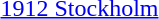<table>
<tr>
<td><a href='#'>1912 Stockholm</a><br></td>
<td></td>
<td></td>
<td></td>
</tr>
</table>
